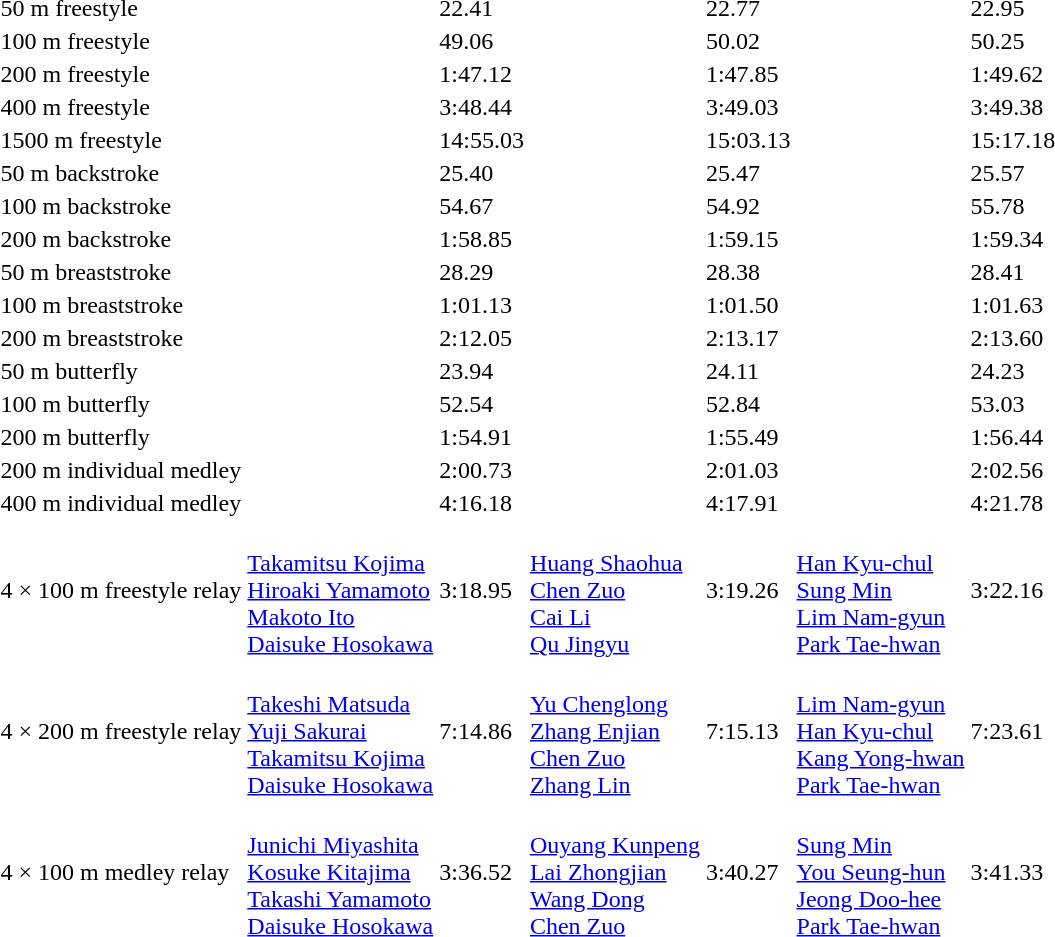<table>
<tr>
<td>50 m freestyle<br></td>
<td></td>
<td>22.41</td>
<td></td>
<td>22.77</td>
<td></td>
<td>22.95</td>
</tr>
<tr>
<td>100 m freestyle<br></td>
<td></td>
<td>49.06<br></td>
<td></td>
<td>50.02</td>
<td></td>
<td>50.25</td>
</tr>
<tr>
<td>200 m freestyle<br></td>
<td></td>
<td>1:47.12<br></td>
<td></td>
<td>1:47.85</td>
<td></td>
<td>1:49.62</td>
</tr>
<tr>
<td>400 m freestyle<br></td>
<td></td>
<td>3:48.44<br></td>
<td></td>
<td>3:49.03</td>
<td></td>
<td>3:49.38</td>
</tr>
<tr>
<td>1500 m freestyle<br></td>
<td></td>
<td>14:55.03<br></td>
<td></td>
<td>15:03.13</td>
<td></td>
<td>15:17.18</td>
</tr>
<tr>
<td>50 m backstroke<br></td>
<td></td>
<td>25.40<br></td>
<td></td>
<td>25.47</td>
<td></td>
<td>25.57</td>
</tr>
<tr>
<td>100 m backstroke<br></td>
<td></td>
<td>54.67<br></td>
<td></td>
<td>54.92</td>
<td></td>
<td>55.78</td>
</tr>
<tr>
<td>200 m backstroke<br></td>
<td></td>
<td>1:58.85<br></td>
<td></td>
<td>1:59.15</td>
<td></td>
<td>1:59.34</td>
</tr>
<tr>
<td>50 m breaststroke<br></td>
<td></td>
<td>28.29<br></td>
<td></td>
<td>28.38</td>
<td></td>
<td>28.41</td>
</tr>
<tr>
<td>100 m breaststroke<br></td>
<td></td>
<td>1:01.13</td>
<td></td>
<td>1:01.50</td>
<td></td>
<td>1:01.63</td>
</tr>
<tr>
<td>200 m breaststroke<br></td>
<td></td>
<td>2:12.05</td>
<td></td>
<td>2:13.17</td>
<td></td>
<td>2:13.60</td>
</tr>
<tr>
<td>50 m butterfly<br></td>
<td></td>
<td>23.94<br></td>
<td></td>
<td>24.11</td>
<td></td>
<td>24.23</td>
</tr>
<tr>
<td>100 m butterfly<br></td>
<td></td>
<td>52.54<br></td>
<td></td>
<td>52.84</td>
<td></td>
<td>53.03</td>
</tr>
<tr>
<td>200 m butterfly<br></td>
<td></td>
<td>1:54.91<br></td>
<td></td>
<td>1:55.49</td>
<td></td>
<td>1:56.44</td>
</tr>
<tr>
<td>200 m individual medley<br></td>
<td></td>
<td>2:00.73</td>
<td></td>
<td>2:01.03</td>
<td></td>
<td>2:02.56</td>
</tr>
<tr>
<td>400 m individual medley<br></td>
<td></td>
<td>4:16.18</td>
<td></td>
<td>4:17.91</td>
<td></td>
<td>4:21.78</td>
</tr>
<tr>
<td>4 × 100 m freestyle relay<br></td>
<td><br><a href='#'>Takamitsu Kojima</a><br><a href='#'>Hiroaki Yamamoto</a><br><a href='#'>Makoto Ito</a><br><a href='#'>Daisuke Hosokawa</a></td>
<td>3:18.95<br></td>
<td><br><a href='#'>Huang Shaohua</a><br><a href='#'>Chen Zuo</a><br><a href='#'>Cai Li</a><br><a href='#'>Qu Jingyu</a></td>
<td>3:19.26</td>
<td><br><a href='#'>Han Kyu-chul</a><br><a href='#'>Sung Min</a><br><a href='#'>Lim Nam-gyun</a><br><a href='#'>Park Tae-hwan</a></td>
<td>3:22.16</td>
</tr>
<tr>
<td>4 × 200 m freestyle relay<br></td>
<td><br><a href='#'>Takeshi Matsuda</a><br><a href='#'>Yuji Sakurai</a><br><a href='#'>Takamitsu Kojima</a><br><a href='#'>Daisuke Hosokawa</a></td>
<td>7:14.86<br></td>
<td><br><a href='#'>Yu Chenglong</a><br><a href='#'>Zhang Enjian</a><br><a href='#'>Chen Zuo</a><br><a href='#'>Zhang Lin</a></td>
<td>7:15.13</td>
<td><br><a href='#'>Lim Nam-gyun</a><br><a href='#'>Han Kyu-chul</a><br><a href='#'>Kang Yong-hwan</a><br><a href='#'>Park Tae-hwan</a></td>
<td>7:23.61</td>
</tr>
<tr>
<td>4 × 100 m medley relay<br></td>
<td><br><a href='#'>Junichi Miyashita</a><br><a href='#'>Kosuke Kitajima</a><br><a href='#'>Takashi Yamamoto</a><br><a href='#'>Daisuke Hosokawa</a></td>
<td>3:36.52<br></td>
<td><br><a href='#'>Ouyang Kunpeng</a><br><a href='#'>Lai Zhongjian</a><br><a href='#'>Wang Dong</a><br><a href='#'>Chen Zuo</a></td>
<td>3:40.27</td>
<td><br><a href='#'>Sung Min</a><br><a href='#'>You Seung-hun</a><br><a href='#'>Jeong Doo-hee</a><br><a href='#'>Park Tae-hwan</a></td>
<td>3:41.33</td>
</tr>
</table>
